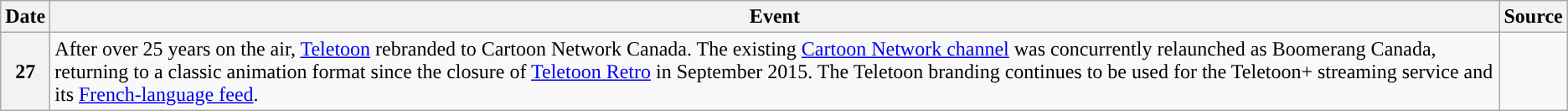<table class="wikitable">
<tr>
<th>Date</th>
<th>Event</th>
<th>Source</th>
</tr>
<tr>
<th>27</th>
<td>After over 25 years on the air, <a href='#'>Teletoon</a> rebranded to Cartoon Network Canada. The existing <a href='#'>Cartoon Network channel</a> was concurrently relaunched as Boomerang Canada, returning to a classic animation format since the closure of <a href='#'>Teletoon Retro</a> in September 2015. The Teletoon branding continues to be used for the Teletoon+ streaming service and its <a href='#'>French-language feed</a>.</td>
<td></td>
</tr>
</table>
